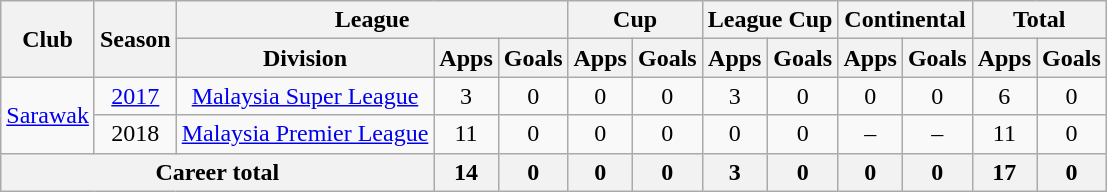<table class="wikitable" style="text-align: center">
<tr>
<th rowspan="2">Club</th>
<th rowspan="2">Season</th>
<th colspan="3">League</th>
<th colspan="2">Cup</th>
<th colspan="2">League Cup</th>
<th colspan="2">Continental</th>
<th colspan="2">Total</th>
</tr>
<tr>
<th>Division</th>
<th>Apps</th>
<th>Goals</th>
<th>Apps</th>
<th>Goals</th>
<th>Apps</th>
<th>Goals</th>
<th>Apps</th>
<th>Goals</th>
<th>Apps</th>
<th>Goals</th>
</tr>
<tr>
<td rowspan=2><a href='#'>Sarawak</a></td>
<td><a href='#'>2017</a></td>
<td><a href='#'>Malaysia Super League</a></td>
<td>3</td>
<td>0</td>
<td>0</td>
<td>0</td>
<td>3</td>
<td>0</td>
<td>0</td>
<td>0</td>
<td>6</td>
<td>0</td>
</tr>
<tr>
<td>2018</td>
<td><a href='#'>Malaysia Premier League</a></td>
<td>11</td>
<td>0</td>
<td>0</td>
<td>0</td>
<td>0</td>
<td>0</td>
<td>–</td>
<td>–</td>
<td>11</td>
<td>0</td>
</tr>
<tr>
<th colspan=3>Career total</th>
<th>14</th>
<th>0</th>
<th>0</th>
<th>0</th>
<th>3</th>
<th>0</th>
<th>0</th>
<th>0</th>
<th>17</th>
<th>0</th>
</tr>
</table>
